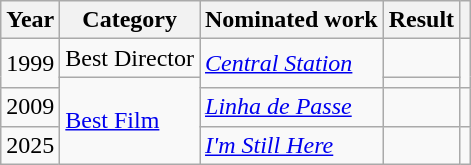<table class="wikitable sortable">
<tr>
<th>Year</th>
<th>Category</th>
<th>Nominated work</th>
<th>Result</th>
<th class="unsortable"></th>
</tr>
<tr>
<td rowspan="2">1999</td>
<td>Best Director</td>
<td rowspan="2"><em><a href='#'>Central Station</a></em></td>
<td></td>
<td rowspan="2"></td>
</tr>
<tr>
<td rowspan="3"><a href='#'>Best Film</a></td>
<td></td>
</tr>
<tr>
<td>2009</td>
<td><em><a href='#'>Linha de Passe</a></em></td>
<td></td>
<td></td>
</tr>
<tr>
<td>2025</td>
<td><em><a href='#'>I'm Still Here</a></em></td>
<td></td>
<td></td>
</tr>
</table>
